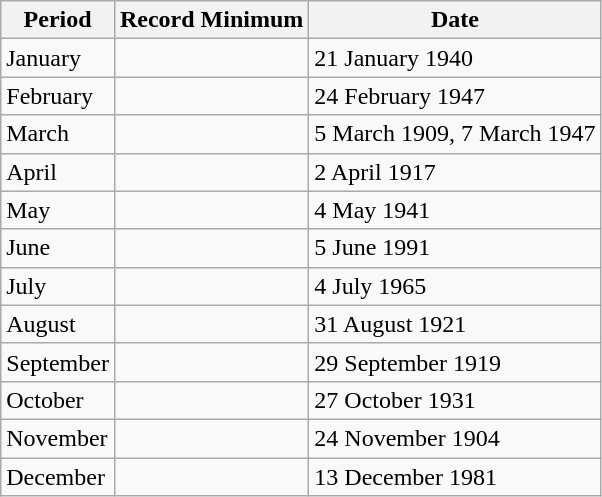<table class="wikitable">
<tr>
<th>Period</th>
<th>Record Minimum</th>
<th>Date</th>
</tr>
<tr>
<td>January</td>
<td align="right"></td>
<td>21 January 1940</td>
</tr>
<tr>
<td>February</td>
<td align="right"></td>
<td>24 February 1947</td>
</tr>
<tr>
<td>March</td>
<td align="right"></td>
<td>5 March 1909, 7 March 1947</td>
</tr>
<tr>
<td>April</td>
<td align="right"></td>
<td>2 April 1917</td>
</tr>
<tr>
<td>May</td>
<td align="right"></td>
<td>4 May 1941</td>
</tr>
<tr>
<td>June</td>
<td align="right"></td>
<td>5 June 1991</td>
</tr>
<tr>
<td>July</td>
<td align="right"></td>
<td>4 July 1965</td>
</tr>
<tr>
<td>August</td>
<td align="right"></td>
<td>31 August 1921</td>
</tr>
<tr>
<td>September</td>
<td align="right"></td>
<td>29 September 1919</td>
</tr>
<tr>
<td>October</td>
<td align="right"></td>
<td>27 October 1931</td>
</tr>
<tr>
<td>November</td>
<td align="right"></td>
<td>24 November 1904</td>
</tr>
<tr>
<td>December</td>
<td align="right"></td>
<td>13 December 1981</td>
</tr>
</table>
